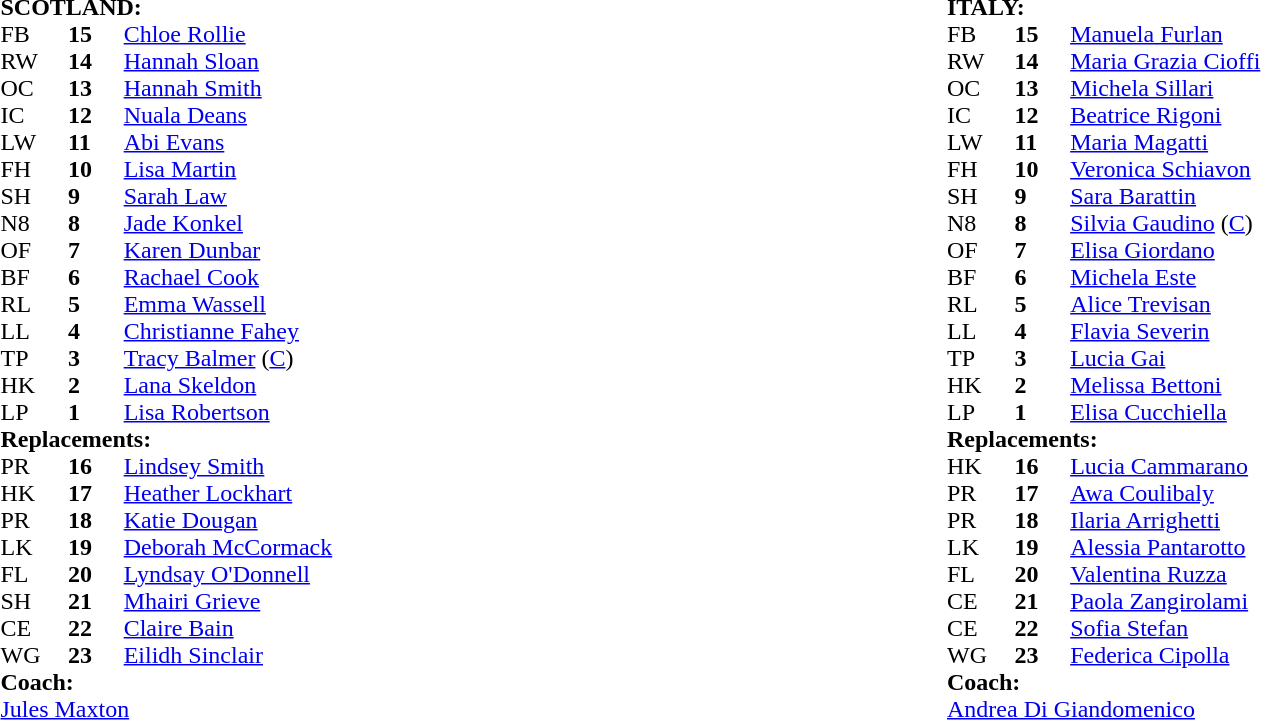<table style="width:100%">
<tr>
<td width="50%"><br><table cellspacing="0" cellpadding="0">
<tr>
<td colspan="4"><strong>SCOTLAND:</strong></td>
</tr>
<tr>
<th width="3%"></th>
<th width="3%"></th>
<th width="22%"></th>
<th width="22%"></th>
</tr>
<tr>
<td>FB</td>
<td><strong>15</strong></td>
<td><a href='#'>Chloe Rollie</a></td>
</tr>
<tr>
<td>RW</td>
<td><strong>14</strong></td>
<td><a href='#'>Hannah Sloan</a></td>
<td></td>
</tr>
<tr>
<td>OC</td>
<td><strong>13</strong></td>
<td><a href='#'>Hannah Smith</a></td>
</tr>
<tr>
<td>IC</td>
<td><strong>12</strong></td>
<td><a href='#'>Nuala Deans</a></td>
<td></td>
</tr>
<tr>
<td>LW</td>
<td><strong>11</strong></td>
<td><a href='#'>Abi Evans</a></td>
</tr>
<tr>
<td>FH</td>
<td><strong>10</strong></td>
<td><a href='#'>Lisa Martin</a></td>
</tr>
<tr>
<td>SH</td>
<td><strong>9</strong></td>
<td><a href='#'>Sarah Law</a></td>
<td></td>
</tr>
<tr>
<td>N8</td>
<td><strong>8</strong></td>
<td><a href='#'>Jade Konkel</a></td>
</tr>
<tr>
<td>OF</td>
<td><strong>7</strong></td>
<td><a href='#'>Karen Dunbar</a></td>
<td></td>
</tr>
<tr>
<td>BF</td>
<td><strong>6</strong></td>
<td><a href='#'>Rachael Cook</a></td>
</tr>
<tr>
<td>RL</td>
<td><strong>5</strong></td>
<td><a href='#'>Emma Wassell</a></td>
</tr>
<tr>
<td>LL</td>
<td><strong>4</strong></td>
<td><a href='#'>Christianne Fahey</a></td>
<td></td>
</tr>
<tr>
<td>TP</td>
<td><strong>3</strong></td>
<td><a href='#'>Tracy Balmer</a> (<a href='#'>C</a>)</td>
<td></td>
</tr>
<tr>
<td>HK</td>
<td><strong>2</strong></td>
<td><a href='#'>Lana Skeldon</a></td>
<td></td>
</tr>
<tr>
<td>LP</td>
<td><strong>1</strong></td>
<td><a href='#'>Lisa Robertson</a></td>
<td></td>
</tr>
<tr>
<td colspan=4><strong>Replacements:</strong></td>
</tr>
<tr>
<td>PR</td>
<td><strong>16</strong></td>
<td><a href='#'>Lindsey Smith</a></td>
<td></td>
</tr>
<tr>
<td>HK</td>
<td><strong>17</strong></td>
<td><a href='#'>Heather Lockhart</a></td>
<td></td>
</tr>
<tr>
<td>PR</td>
<td><strong>18</strong></td>
<td><a href='#'>Katie Dougan</a></td>
<td></td>
</tr>
<tr>
<td>LK</td>
<td><strong>19</strong></td>
<td><a href='#'>Deborah McCormack</a></td>
<td></td>
</tr>
<tr>
<td>FL</td>
<td><strong>20</strong></td>
<td><a href='#'>Lyndsay O'Donnell</a></td>
<td></td>
</tr>
<tr>
<td>SH</td>
<td><strong>21</strong></td>
<td><a href='#'>Mhairi Grieve</a></td>
<td></td>
</tr>
<tr>
<td>CE</td>
<td><strong>22</strong></td>
<td><a href='#'>Claire Bain</a></td>
<td></td>
</tr>
<tr>
<td>WG</td>
<td><strong>23</strong></td>
<td><a href='#'>Eilidh Sinclair</a></td>
<td></td>
</tr>
<tr>
<td colspan="4"><strong>Coach:</strong></td>
</tr>
<tr>
<td colspan="4"> <a href='#'>Jules Maxton</a></td>
</tr>
<tr>
</tr>
</table>
</td>
<td width="50%"><br><table cellspacing="0" cellpadding="0">
<tr>
<td colspan="4"><strong>ITALY:</strong></td>
</tr>
<tr>
<th width="3%"></th>
<th width="3%"></th>
<th width="22%"></th>
<th width="22%"></th>
</tr>
<tr>
<td>FB</td>
<td><strong>15</strong></td>
<td><a href='#'>Manuela Furlan</a></td>
<td></td>
</tr>
<tr>
<td>RW</td>
<td><strong>14</strong></td>
<td><a href='#'>Maria Grazia Cioffi</a></td>
<td></td>
</tr>
<tr>
<td>OC</td>
<td><strong>13</strong></td>
<td><a href='#'>Michela Sillari</a></td>
</tr>
<tr>
<td>IC</td>
<td><strong>12</strong></td>
<td><a href='#'>Beatrice Rigoni</a></td>
<td></td>
</tr>
<tr>
<td>LW</td>
<td><strong>11</strong></td>
<td><a href='#'>Maria Magatti</a></td>
</tr>
<tr>
<td>FH</td>
<td><strong>10</strong></td>
<td><a href='#'>Veronica Schiavon</a></td>
</tr>
<tr>
<td>SH</td>
<td><strong>9</strong></td>
<td><a href='#'>Sara Barattin</a></td>
</tr>
<tr>
<td>N8</td>
<td><strong>8</strong></td>
<td><a href='#'>Silvia Gaudino</a> (<a href='#'>C</a>)</td>
</tr>
<tr>
<td>OF</td>
<td><strong>7</strong></td>
<td><a href='#'>Elisa Giordano</a></td>
</tr>
<tr>
<td>BF</td>
<td><strong>6</strong></td>
<td><a href='#'>Michela Este</a></td>
<td> </td>
</tr>
<tr>
<td>RL</td>
<td><strong>5</strong></td>
<td><a href='#'>Alice Trevisan</a></td>
<td></td>
</tr>
<tr>
<td>LL</td>
<td><strong>4</strong></td>
<td><a href='#'>Flavia Severin</a></td>
<td> </td>
</tr>
<tr>
<td>TP</td>
<td><strong>3</strong></td>
<td><a href='#'>Lucia Gai</a></td>
</tr>
<tr>
<td>HK</td>
<td><strong>2</strong></td>
<td><a href='#'>Melissa Bettoni</a></td>
<td></td>
</tr>
<tr>
<td>LP</td>
<td><strong>1</strong></td>
<td><a href='#'>Elisa Cucchiella</a></td>
<td></td>
</tr>
<tr>
<td colspan=4><strong>Replacements:</strong></td>
</tr>
<tr>
<td>HK</td>
<td><strong>16</strong></td>
<td><a href='#'>Lucia Cammarano</a></td>
<td></td>
</tr>
<tr>
<td>PR</td>
<td><strong>17</strong></td>
<td><a href='#'>Awa Coulibaly</a></td>
<td></td>
</tr>
<tr>
<td>PR</td>
<td><strong>18</strong></td>
<td><a href='#'>Ilaria Arrighetti</a></td>
<td></td>
</tr>
<tr>
<td>LK</td>
<td><strong>19</strong></td>
<td><a href='#'>Alessia Pantarotto</a></td>
<td></td>
</tr>
<tr>
<td>FL</td>
<td><strong>20</strong></td>
<td><a href='#'>Valentina Ruzza</a></td>
<td></td>
</tr>
<tr>
<td>CE</td>
<td><strong>21</strong></td>
<td><a href='#'>Paola Zangirolami</a></td>
<td></td>
</tr>
<tr>
<td>CE</td>
<td><strong>22</strong></td>
<td><a href='#'>Sofia Stefan</a></td>
<td></td>
</tr>
<tr>
<td>WG</td>
<td><strong>23</strong></td>
<td><a href='#'>Federica Cipolla</a></td>
<td></td>
</tr>
<tr>
<td colspan="4"><strong>Coach:</strong></td>
</tr>
<tr>
<td colspan="4"> <a href='#'>Andrea Di Giandomenico</a></td>
</tr>
<tr>
</tr>
</table>
</td>
</tr>
</table>
